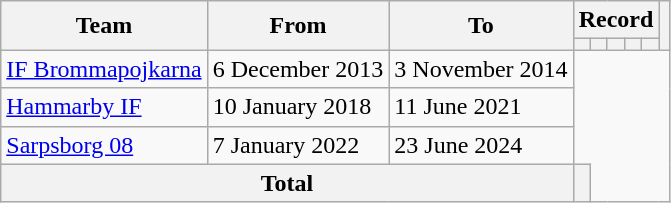<table class=wikitable style="text-align: center">
<tr>
<th rowspan=2>Team</th>
<th rowspan=2>From</th>
<th rowspan=2>To</th>
<th colspan=5>Record</th>
<th rowspan=2></th>
</tr>
<tr>
<th></th>
<th></th>
<th></th>
<th></th>
<th></th>
</tr>
<tr>
<td align=left><a href='#'>IF Brommapojkarna</a></td>
<td align=left>6 December 2013</td>
<td align=left>3 November 2014<br></td>
</tr>
<tr>
<td align=left><a href='#'>Hammarby IF</a></td>
<td align=left>10 January 2018</td>
<td align=left>11 June 2021<br></td>
</tr>
<tr>
<td align=left><a href='#'>Sarpsborg 08</a></td>
<td align=left>7 January 2022</td>
<td align=left>23 June 2024<br></td>
</tr>
<tr>
<th colspan=3>Total<br></th>
<th></th>
</tr>
</table>
